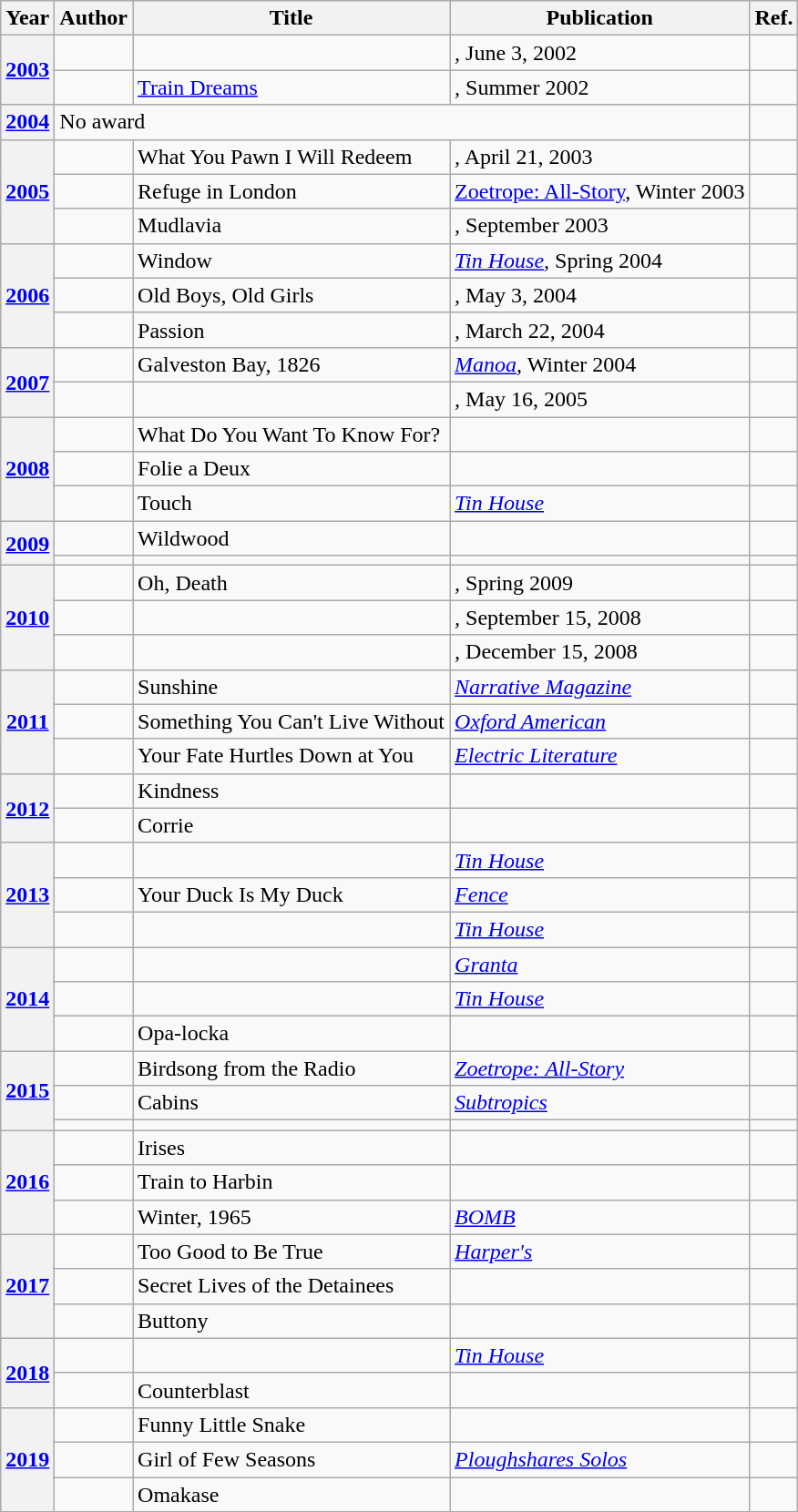<table class="wikitable sortable">
<tr>
<th>Year</th>
<th>Author</th>
<th>Title</th>
<th>Publication</th>
<th>Ref.</th>
</tr>
<tr>
<th rowspan="2"><a href='#'>2003</a></th>
<td></td>
<td></td>
<td><em>,</em> June 3, 2002</td>
<td></td>
</tr>
<tr>
<td></td>
<td><a href='#'>Train Dreams</a></td>
<td><em>,</em> Summer 2002</td>
<td></td>
</tr>
<tr>
<th><a href='#'>2004</a></th>
<td colspan="3">No award</td>
<td></td>
</tr>
<tr>
<th rowspan="3"><a href='#'>2005</a></th>
<td></td>
<td>What You Pawn I Will Redeem</td>
<td><em>,</em> April 21, 2003</td>
<td></td>
</tr>
<tr>
<td></td>
<td>Refuge in London</td>
<td><a href='#'>Zoetrope: All-Story</a>, Winter 2003</td>
<td></td>
</tr>
<tr>
<td></td>
<td>Mudlavia</td>
<td><em>,</em> September 2003</td>
<td></td>
</tr>
<tr>
<th rowspan="3"><a href='#'>2006</a></th>
<td></td>
<td>Window</td>
<td><em><a href='#'>Tin House</a>,</em> Spring 2004</td>
<td></td>
</tr>
<tr>
<td></td>
<td>Old Boys, Old Girls</td>
<td><em>,</em> May 3, 2004</td>
<td></td>
</tr>
<tr>
<td></td>
<td>Passion</td>
<td><em>,</em> March 22, 2004</td>
<td></td>
</tr>
<tr>
<th rowspan="2"><a href='#'>2007</a></th>
<td></td>
<td>Galveston Bay, 1826</td>
<td><em><a href='#'>Manoa</a>,</em> Winter 2004</td>
<td></td>
</tr>
<tr>
<td></td>
<td></td>
<td><em>,</em> May 16, 2005</td>
<td></td>
</tr>
<tr>
<th rowspan="3"><a href='#'>2008</a></th>
<td></td>
<td>What Do You Want To Know For?</td>
<td><em></em></td>
<td></td>
</tr>
<tr>
<td></td>
<td>Folie a Deux</td>
<td><em></em></td>
<td></td>
</tr>
<tr>
<td></td>
<td>Touch</td>
<td><em><a href='#'>Tin House</a></em></td>
<td></td>
</tr>
<tr>
<th rowspan="2"><a href='#'>2009</a></th>
<td></td>
<td>Wildwood</td>
<td><em></em></td>
<td></td>
</tr>
<tr>
<td></td>
<td></td>
<td><em></em></td>
<td></td>
</tr>
<tr>
<th rowspan="3"><a href='#'>2010</a></th>
<td></td>
<td>Oh, Death</td>
<td><em>,</em> Spring 2009</td>
<td></td>
</tr>
<tr>
<td></td>
<td></td>
<td><em>,</em> September 15, 2008</td>
<td></td>
</tr>
<tr>
<td></td>
<td></td>
<td><em>,</em> December 15, 2008</td>
<td></td>
</tr>
<tr>
<th rowspan="3"><a href='#'>2011</a></th>
<td></td>
<td>Sunshine</td>
<td><em><a href='#'>Narrative Magazine</a></em></td>
<td></td>
</tr>
<tr>
<td></td>
<td>Something You Can't Live Without</td>
<td><em><a href='#'>Oxford American</a></em></td>
<td></td>
</tr>
<tr>
<td></td>
<td>Your Fate Hurtles Down at You</td>
<td><em><a href='#'>Electric Literature</a></em></td>
<td></td>
</tr>
<tr>
<th rowspan="2"><a href='#'>2012</a></th>
<td></td>
<td>Kindness</td>
<td><em></em></td>
<td></td>
</tr>
<tr>
<td></td>
<td>Corrie</td>
<td><em></em></td>
<td></td>
</tr>
<tr>
<th rowspan="3"><a href='#'>2013</a></th>
<td></td>
<td></td>
<td><em><a href='#'>Tin House</a></em></td>
<td></td>
</tr>
<tr>
<td></td>
<td>Your Duck Is My Duck</td>
<td><em><a href='#'>Fence</a></em></td>
<td></td>
</tr>
<tr>
<td></td>
<td></td>
<td><em><a href='#'>Tin House</a></em></td>
<td></td>
</tr>
<tr>
<th rowspan="3"><a href='#'>2014</a></th>
<td></td>
<td></td>
<td><em><a href='#'>Granta</a></em></td>
<td></td>
</tr>
<tr>
<td></td>
<td></td>
<td><em><a href='#'>Tin House</a></em></td>
<td></td>
</tr>
<tr>
<td></td>
<td>Opa-locka</td>
<td><em></em></td>
<td></td>
</tr>
<tr>
<th rowspan="3"><a href='#'>2015</a></th>
<td></td>
<td>Birdsong from the Radio</td>
<td><em><a href='#'>Zoetrope: All-Story</a></em></td>
<td></td>
</tr>
<tr>
<td></td>
<td>Cabins</td>
<td><em><a href='#'>Subtropics</a></em></td>
<td></td>
</tr>
<tr>
<td></td>
<td></td>
<td><em></em></td>
<td></td>
</tr>
<tr>
<th rowspan="3"><a href='#'>2016</a></th>
<td></td>
<td>Irises</td>
<td><em></em></td>
<td></td>
</tr>
<tr>
<td></td>
<td>Train to Harbin</td>
<td><em></em></td>
<td></td>
</tr>
<tr>
<td></td>
<td>Winter, 1965</td>
<td><em><a href='#'>BOMB</a></em></td>
<td></td>
</tr>
<tr>
<th rowspan="3"><a href='#'>2017</a></th>
<td></td>
<td>Too Good to Be True</td>
<td><em><a href='#'>Harper's</a></em></td>
<td></td>
</tr>
<tr>
<td></td>
<td>Secret Lives of the Detainees</td>
<td><em></em></td>
<td></td>
</tr>
<tr>
<td></td>
<td>Buttony</td>
<td><em></em></td>
<td></td>
</tr>
<tr>
<th rowspan="2"><a href='#'>2018</a></th>
<td></td>
<td></td>
<td><em><a href='#'>Tin House</a></em></td>
<td></td>
</tr>
<tr>
<td></td>
<td>Counterblast</td>
<td><em></em></td>
<td></td>
</tr>
<tr>
<th rowspan="3"><a href='#'>2019</a></th>
<td></td>
<td>Funny Little Snake</td>
<td><em></em></td>
<td></td>
</tr>
<tr>
<td></td>
<td>Girl of Few Seasons</td>
<td><em><a href='#'>Ploughshares Solos</a></em></td>
<td></td>
</tr>
<tr>
<td></td>
<td>Omakase</td>
<td><em></em></td>
<td></td>
</tr>
</table>
